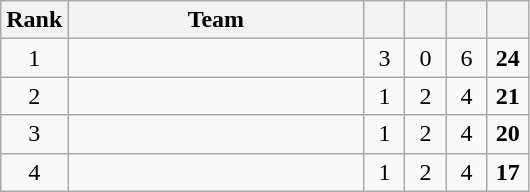<table class="wikitable" style="text-align:center">
<tr>
<th>Rank</th>
<th style="width:190px;">Team</th>
<th width=20px></th>
<th width=20px></th>
<th width=20px></th>
<th width=20px></th>
</tr>
<tr bgcolor=>
<td>1</td>
<td align="left"></td>
<td>3</td>
<td>0</td>
<td>6</td>
<td><strong>24</strong></td>
</tr>
<tr bgcolor=>
<td>2</td>
<td align="left"><strong></strong></td>
<td>1</td>
<td>2</td>
<td>4</td>
<td><strong>21</strong></td>
</tr>
<tr bgcolor=>
<td>3</td>
<td align="left"></td>
<td>1</td>
<td>2</td>
<td>4</td>
<td><strong>20</strong></td>
</tr>
<tr bgcolor=>
<td>4</td>
<td align="left"></td>
<td>1</td>
<td>2</td>
<td>4</td>
<td><strong>17</strong></td>
</tr>
</table>
